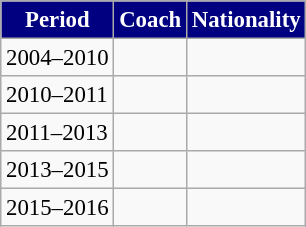<table class="wikitable sortable" style="font-size:95%;">
<tr>
<th style="background:navy; color:white;">Period</th>
<th style="background:navy; color:white;">Coach</th>
<th style="background:navy; color:white;">Nationality</th>
</tr>
<tr>
<td>2004–2010</td>
<td></td>
<td></td>
</tr>
<tr>
<td>2010–2011</td>
<td></td>
<td></td>
</tr>
<tr>
<td>2011–2013</td>
<td></td>
<td></td>
</tr>
<tr>
<td>2013–2015</td>
<td></td>
<td></td>
</tr>
<tr>
<td>2015–2016</td>
<td></td>
<td></td>
</tr>
</table>
